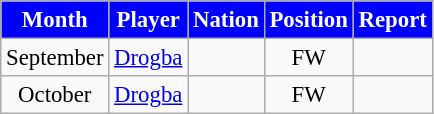<table class="wikitable" style="font-size: 95%; text-align: center;">
<tr>
<th style="background:#0000FF; color:white; text-align:center;">Month</th>
<th style="background:#0000FF; color:white; text-align:center;">Player</th>
<th style="background:#0000FF; color:white; text-align:center;">Nation</th>
<th style="background:#0000FF; color:white; text-align:center;">Position</th>
<th style="background:#0000FF; color:white; text-align:center;">Report</th>
</tr>
<tr>
<td>September</td>
<td style="text-align:left;"><a href='#'>Drogba</a></td>
<td style="text-align:left;"></td>
<td>FW</td>
<td></td>
</tr>
<tr>
<td>October</td>
<td style="text-align:left;"><a href='#'>Drogba</a></td>
<td style="text-align:left;"></td>
<td>FW</td>
<td></td>
</tr>
</table>
